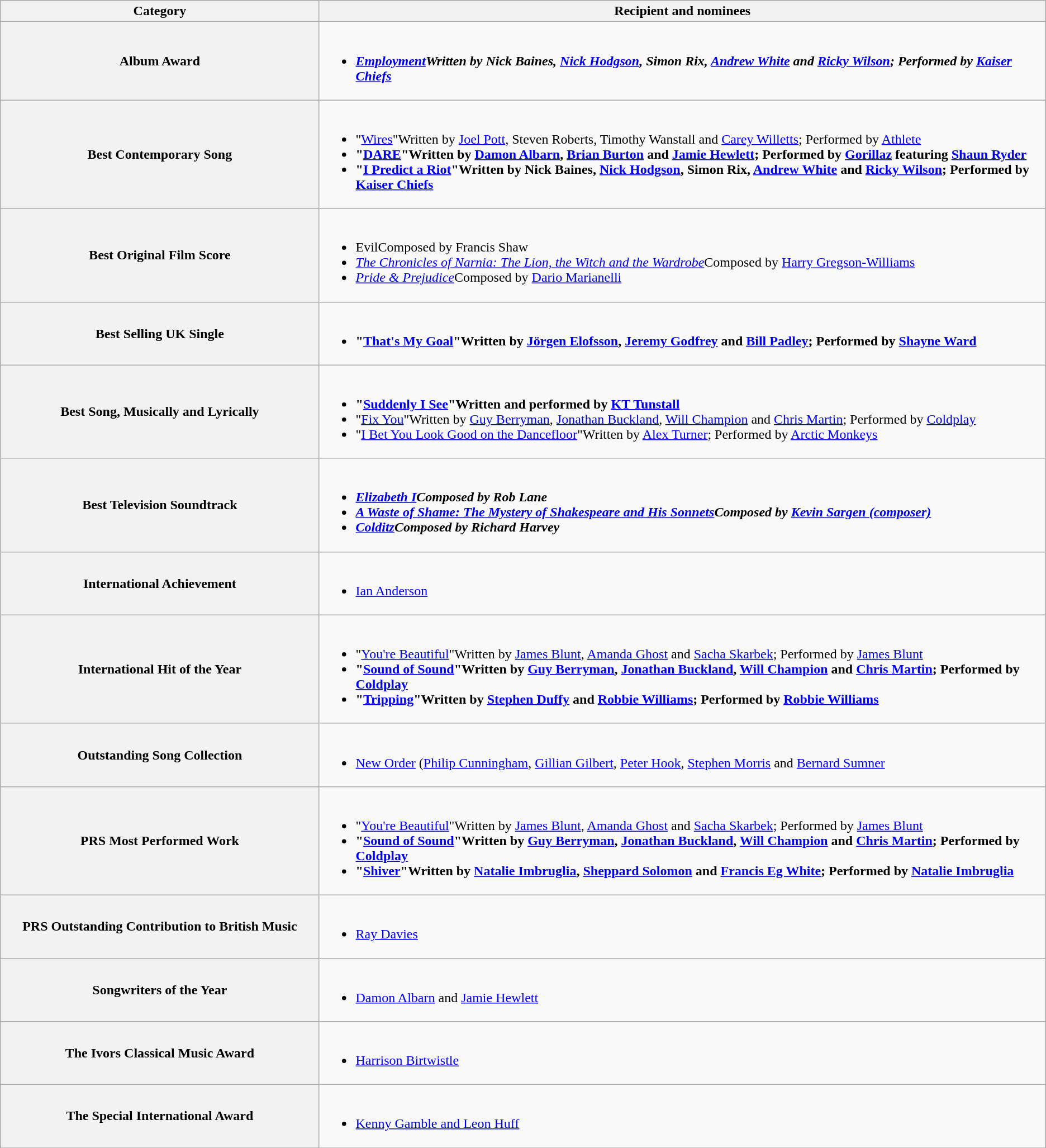<table class="wikitable">
<tr>
<th width="25%">Category</th>
<th width="57%">Recipient and nominees</th>
</tr>
<tr>
<th scope="row">Album Award</th>
<td><br><ul><li><strong><em><a href='#'>Employment</a><em>Written by Nick Baines, <a href='#'>Nick Hodgson</a>, Simon Rix, <a href='#'>Andrew White</a> and <a href='#'>Ricky Wilson</a>; Performed by <a href='#'>Kaiser Chiefs</a><strong></li></ul></td>
</tr>
<tr>
<th scope="row">Best Contemporary Song</th>
<td><br><ul><li></strong>"<a href='#'>Wires</a>"Written by <a href='#'>Joel Pott</a>, Steven Roberts, Timothy Wanstall and <a href='#'>Carey Willetts</a>; Performed by <a href='#'>Athlete</a><strong></li><li>"<a href='#'>DARE</a>"Written by <a href='#'>Damon Albarn</a>, <a href='#'>Brian Burton</a> and <a href='#'>Jamie Hewlett</a>; Performed by <a href='#'>Gorillaz</a> featuring <a href='#'>Shaun Ryder</a></li><li>"<a href='#'>I Predict a Riot</a>"Written by Nick Baines, <a href='#'>Nick Hodgson</a>, Simon Rix, <a href='#'>Andrew White</a> and <a href='#'>Ricky Wilson</a>; Performed by <a href='#'>Kaiser Chiefs</a></li></ul></td>
</tr>
<tr>
<th scope="row">Best Original Film Score</th>
<td><br><ul><li></em></strong>Evil</em>Composed by Francis Shaw</strong></li><li><em><a href='#'>The Chronicles of Narnia: The Lion, the Witch and the Wardrobe</a></em>Composed by <a href='#'>Harry Gregson-Williams</a></li><li><em><a href='#'>Pride & Prejudice</a></em>Composed by <a href='#'>Dario Marianelli</a></li></ul></td>
</tr>
<tr>
<th scope="row">Best Selling UK Single</th>
<td><br><ul><li><strong>"<a href='#'>That's My Goal</a>"Written by <a href='#'>Jörgen Elofsson</a>, <a href='#'>Jeremy Godfrey</a> and <a href='#'>Bill Padley</a>; Performed by <a href='#'>Shayne Ward</a></strong></li></ul></td>
</tr>
<tr>
<th scope="row">Best Song, Musically and Lyrically</th>
<td><br><ul><li><strong>"<a href='#'>Suddenly I See</a>"Written and performed by <a href='#'>KT Tunstall</a></strong></li><li>"<a href='#'>Fix You</a>"Written by <a href='#'>Guy Berryman</a>, <a href='#'>Jonathan Buckland</a>, <a href='#'>Will Champion</a> and <a href='#'>Chris Martin</a>; Performed by <a href='#'>Coldplay</a></li><li>"<a href='#'>I Bet You Look Good on the Dancefloor</a>"Written by <a href='#'>Alex Turner</a>; Performed by <a href='#'>Arctic Monkeys</a></li></ul></td>
</tr>
<tr>
<th scope="row">Best Television Soundtrack</th>
<td><br><ul><li><strong><em><a href='#'>Elizabeth I</a><em>Composed by Rob Lane<strong></li><li></em><a href='#'>A Waste of Shame: The Mystery of Shakespeare and His Sonnets</a><em>Composed by <a href='#'>Kevin Sargen (composer)</a></li><li></em><a href='#'>Colditz</a><em>Composed by Richard Harvey</li></ul></td>
</tr>
<tr>
<th scope="row">International Achievement</th>
<td><br><ul><li></strong><a href='#'>Ian Anderson</a><strong></li></ul></td>
</tr>
<tr>
<th scope="row">International Hit of the Year</th>
<td><br><ul><li></strong>"<a href='#'>You're Beautiful</a>"Written by <a href='#'>James Blunt</a>, <a href='#'>Amanda Ghost</a> and <a href='#'>Sacha Skarbek</a>; Performed by <a href='#'>James Blunt</a><strong></li><li>"<a href='#'>Sound of Sound</a>"Written by <a href='#'>Guy Berryman</a>, <a href='#'>Jonathan Buckland</a>, <a href='#'>Will Champion</a> and <a href='#'>Chris Martin</a>; Performed by <a href='#'>Coldplay</a></li><li>"<a href='#'>Tripping</a>"Written by <a href='#'>Stephen Duffy</a> and <a href='#'>Robbie Williams</a>; Performed by <a href='#'>Robbie Williams</a></li></ul></td>
</tr>
<tr>
<th scope="row">Outstanding Song Collection</th>
<td><br><ul><li></strong><a href='#'>New Order</a> (<a href='#'>Philip Cunningham</a>, <a href='#'>Gillian Gilbert</a>, <a href='#'>Peter Hook</a>, <a href='#'>Stephen Morris</a> and <a href='#'>Bernard Sumner</a><strong></li></ul></td>
</tr>
<tr>
<th scope="row">PRS Most Performed Work</th>
<td><br><ul><li></strong>"<a href='#'>You're Beautiful</a>"Written by <a href='#'>James Blunt</a>, <a href='#'>Amanda Ghost</a> and <a href='#'>Sacha Skarbek</a>; Performed by <a href='#'>James Blunt</a><strong></li><li>"<a href='#'>Sound of Sound</a>"Written by <a href='#'>Guy Berryman</a>, <a href='#'>Jonathan Buckland</a>, <a href='#'>Will Champion</a> and <a href='#'>Chris Martin</a>; Performed by <a href='#'>Coldplay</a></li><li>"<a href='#'>Shiver</a>"Written by <a href='#'>Natalie Imbruglia</a>, <a href='#'>Sheppard Solomon</a> and <a href='#'>Francis Eg White</a>; Performed by <a href='#'>Natalie Imbruglia</a></li></ul></td>
</tr>
<tr>
<th scope="row">PRS Outstanding Contribution to British Music</th>
<td><br><ul><li></strong><a href='#'>Ray Davies</a><strong></li></ul></td>
</tr>
<tr>
<th scope="row">Songwriters of the Year</th>
<td><br><ul><li></strong><a href='#'>Damon Albarn</a> and <a href='#'>Jamie Hewlett</a><strong></li></ul></td>
</tr>
<tr>
<th scope="row">The Ivors Classical Music Award</th>
<td><br><ul><li></strong><a href='#'>Harrison Birtwistle</a><strong></li></ul></td>
</tr>
<tr>
<th scope="row">The Special International Award</th>
<td><br><ul><li></strong><a href='#'>Kenny Gamble and Leon Huff</a><strong></li></ul></td>
</tr>
<tr>
</tr>
</table>
